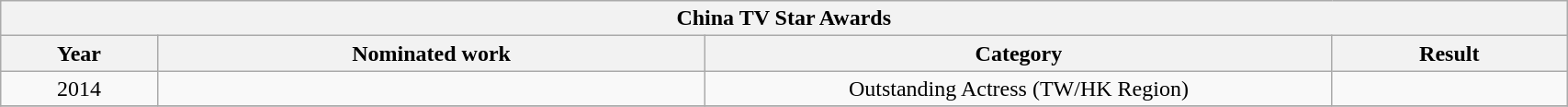<table width="90%" class="wikitable">
<tr>
<th colspan="4" align="center">China TV Star Awards</th>
</tr>
<tr>
<th width="10%">Year</th>
<th width="35%">Nominated work</th>
<th width="40%">Category</th>
<th width="15%">Result</th>
</tr>
<tr>
<td align="center" rowspan="1">2014</td>
<td align="center"></td>
<td align="center">Outstanding Actress (TW/HK Region)</td>
<td></td>
</tr>
<tr>
</tr>
</table>
